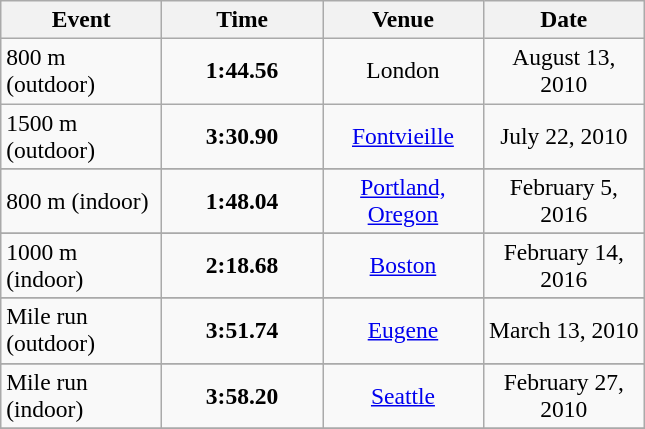<table class="wikitable" style="font-size:98%; text-align:center;">
<tr>
<th width="100">Event</th>
<th width="100">Time</th>
<th width="100">Venue</th>
<th width="100">Date</th>
</tr>
<tr>
<td align="left">800 m (outdoor)</td>
<td><strong>1:44.56</strong></td>
<td>London</td>
<td>August 13, 2010</td>
</tr>
<tr>
<td align="left">1500 m (outdoor)</td>
<td><strong>3:30.90</strong></td>
<td><a href='#'>Fontvieille</a></td>
<td>July 22, 2010</td>
</tr>
<tr>
</tr>
<tr>
<td align="left">800 m (indoor)</td>
<td><strong>1:48.04</strong></td>
<td><a href='#'>Portland, Oregon</a></td>
<td>February 5, 2016</td>
</tr>
<tr>
</tr>
<tr>
<td align="left">1000 m (indoor)</td>
<td><strong>2:18.68</strong></td>
<td><a href='#'>Boston</a></td>
<td>February 14, 2016</td>
</tr>
<tr>
</tr>
<tr>
<td align="left">Mile run (outdoor)</td>
<td><strong>3:51.74</strong></td>
<td><a href='#'>Eugene</a></td>
<td>March 13, 2010</td>
</tr>
<tr>
</tr>
<tr>
<td align="left">Mile run (indoor)</td>
<td><strong>3:58.20</strong></td>
<td><a href='#'>Seattle</a></td>
<td>February 27, 2010</td>
</tr>
<tr>
</tr>
</table>
